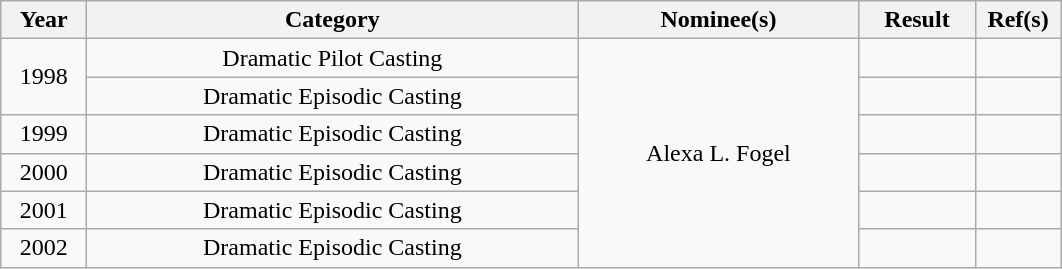<table class="wikitable" style="text-align:center;">
<tr>
<th width="50">Year</th>
<th width="320">Category</th>
<th width="180">Nominee(s)</th>
<th width="70">Result</th>
<th width="50">Ref(s)</th>
</tr>
<tr>
<td rowspan="2">1998</td>
<td>Dramatic Pilot Casting</td>
<td rowspan="6">Alexa L. Fogel</td>
<td></td>
<td></td>
</tr>
<tr>
<td>Dramatic Episodic Casting</td>
<td></td>
<td></td>
</tr>
<tr>
<td>1999</td>
<td>Dramatic Episodic Casting</td>
<td></td>
<td></td>
</tr>
<tr>
<td>2000</td>
<td>Dramatic Episodic Casting</td>
<td></td>
<td></td>
</tr>
<tr>
<td>2001</td>
<td>Dramatic Episodic Casting</td>
<td></td>
<td></td>
</tr>
<tr>
<td>2002</td>
<td>Dramatic Episodic Casting</td>
<td></td>
<td></td>
</tr>
</table>
